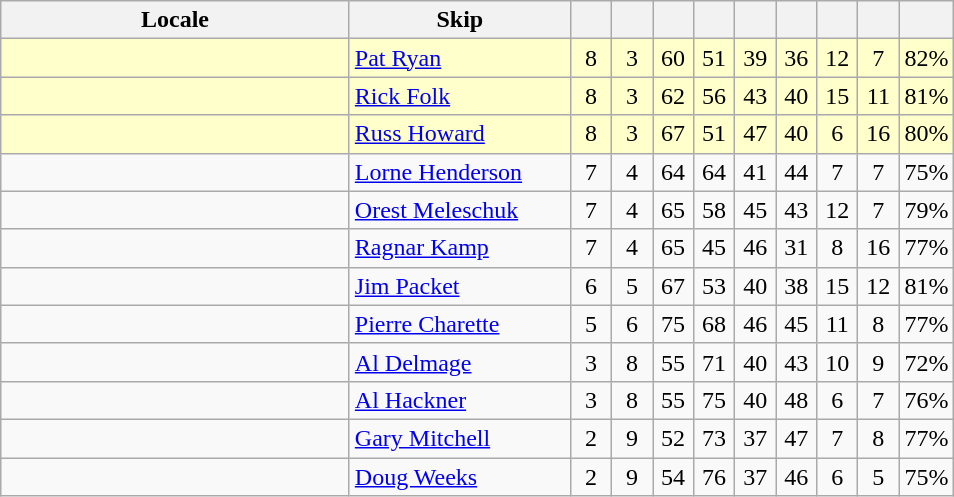<table class="wikitable" style="text-align:center;">
<tr>
<th width=225>Locale</th>
<th width=140>Skip</th>
<th width=20></th>
<th width=20></th>
<th width=20></th>
<th width=20></th>
<th width=20></th>
<th width=20></th>
<th width=20></th>
<th width=20></th>
<th width=20></th>
</tr>
<tr bgcolor=#ffffcc>
<td style="text-align:left;"></td>
<td style="text-align:left;"><a href='#'>Pat Ryan</a></td>
<td>8</td>
<td>3</td>
<td>60</td>
<td>51</td>
<td>39</td>
<td>36</td>
<td>12</td>
<td>7</td>
<td>82%</td>
</tr>
<tr bgcolor=#ffffcc>
<td style="text-align:left;"></td>
<td style="text-align:left;"><a href='#'>Rick Folk</a></td>
<td>8</td>
<td>3</td>
<td>62</td>
<td>56</td>
<td>43</td>
<td>40</td>
<td>15</td>
<td>11</td>
<td>81%</td>
</tr>
<tr bgcolor=#ffffcc>
<td style="text-align:left;"></td>
<td style="text-align:left;"><a href='#'>Russ Howard</a></td>
<td>8</td>
<td>3</td>
<td>67</td>
<td>51</td>
<td>47</td>
<td>40</td>
<td>6</td>
<td>16</td>
<td>80%</td>
</tr>
<tr>
<td style="text-align:left;"></td>
<td style="text-align:left;"><a href='#'>Lorne Henderson</a></td>
<td>7</td>
<td>4</td>
<td>64</td>
<td>64</td>
<td>41</td>
<td>44</td>
<td>7</td>
<td>7</td>
<td>75%</td>
</tr>
<tr>
<td style="text-align:left;"></td>
<td style="text-align:left;"><a href='#'>Orest Meleschuk</a></td>
<td>7</td>
<td>4</td>
<td>65</td>
<td>58</td>
<td>45</td>
<td>43</td>
<td>12</td>
<td>7</td>
<td>79%</td>
</tr>
<tr>
<td style="text-align:left;"></td>
<td style="text-align:left;"><a href='#'>Ragnar Kamp</a></td>
<td>7</td>
<td>4</td>
<td>65</td>
<td>45</td>
<td>46</td>
<td>31</td>
<td>8</td>
<td>16</td>
<td>77%</td>
</tr>
<tr>
<td style="text-align:left;"></td>
<td style="text-align:left;"><a href='#'>Jim Packet</a></td>
<td>6</td>
<td>5</td>
<td>67</td>
<td>53</td>
<td>40</td>
<td>38</td>
<td>15</td>
<td>12</td>
<td>81%</td>
</tr>
<tr>
<td style="text-align:left;"></td>
<td style="text-align:left;"><a href='#'>Pierre Charette</a></td>
<td>5</td>
<td>6</td>
<td>75</td>
<td>68</td>
<td>46</td>
<td>45</td>
<td>11</td>
<td>8</td>
<td>77%</td>
</tr>
<tr>
<td style="text-align:left;"></td>
<td style="text-align:left;"><a href='#'>Al Delmage</a></td>
<td>3</td>
<td>8</td>
<td>55</td>
<td>71</td>
<td>40</td>
<td>43</td>
<td>10</td>
<td>9</td>
<td>72%</td>
</tr>
<tr>
<td style="text-align:left;"></td>
<td style="text-align:left;"><a href='#'>Al Hackner</a></td>
<td>3</td>
<td>8</td>
<td>55</td>
<td>75</td>
<td>40</td>
<td>48</td>
<td>6</td>
<td>7</td>
<td>76%</td>
</tr>
<tr>
<td style="text-align:left;"></td>
<td style="text-align:left;"><a href='#'>Gary Mitchell</a></td>
<td>2</td>
<td>9</td>
<td>52</td>
<td>73</td>
<td>37</td>
<td>47</td>
<td>7</td>
<td>8</td>
<td>77%</td>
</tr>
<tr>
<td style="text-align:left;"></td>
<td style="text-align:left;"><a href='#'>Doug Weeks</a></td>
<td>2</td>
<td>9</td>
<td>54</td>
<td>76</td>
<td>37</td>
<td>46</td>
<td>6</td>
<td>5</td>
<td>75%</td>
</tr>
</table>
